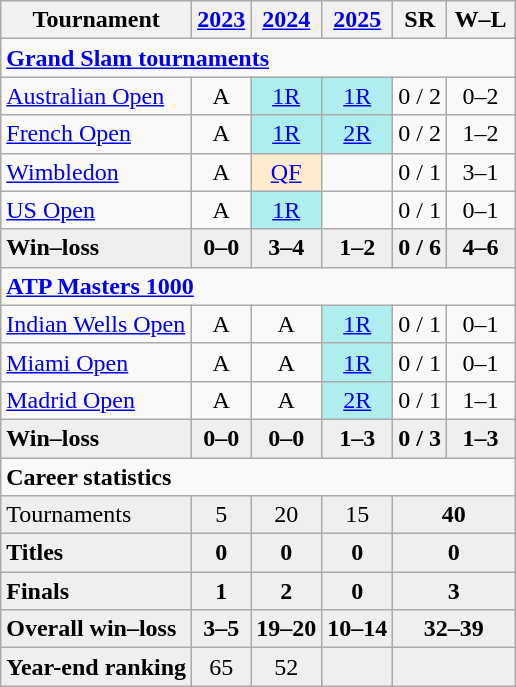<table class=wikitable style=text-align:center>
<tr>
<th>Tournament</th>
<th><a href='#'>2023</a></th>
<th><a href='#'>2024</a></th>
<th><a href='#'>2025</a></th>
<th>SR</th>
<th width=38>W–L</th>
</tr>
<tr>
<td colspan="6" align="left"><strong><a href='#'>Grand Slam tournaments</a></strong></td>
</tr>
<tr>
<td align=left><a href='#'>Australian Open</a></td>
<td>A</td>
<td bgcolor=afeeee><a href='#'>1R</a></td>
<td bgcolor=afeeee><a href='#'>1R</a></td>
<td>0 / 2</td>
<td>0–2</td>
</tr>
<tr>
<td align=left><a href='#'>French Open</a></td>
<td>A</td>
<td bgcolor=afeeee><a href='#'>1R</a></td>
<td bgcolor=afeeee><a href='#'>2R</a></td>
<td>0 / 2</td>
<td>1–2</td>
</tr>
<tr>
<td align=left><a href='#'>Wimbledon</a></td>
<td>A</td>
<td bgcolor=ffebcd><a href='#'>QF</a></td>
<td></td>
<td>0 / 1</td>
<td>3–1</td>
</tr>
<tr>
<td align=left><a href='#'>US Open</a></td>
<td>A</td>
<td bgcolor=afeeee><a href='#'>1R</a></td>
<td></td>
<td>0 / 1</td>
<td>0–1</td>
</tr>
<tr style=font-weight:bold;background:#efefef>
<td style=text-align:left>Win–loss</td>
<td>0–0</td>
<td>3–4</td>
<td>1–2</td>
<td>0 / 6</td>
<td>4–6</td>
</tr>
<tr>
<td colspan="6" align="left"><strong><a href='#'>ATP Masters 1000</a></strong></td>
</tr>
<tr>
<td align=left><a href='#'>Indian Wells Open</a></td>
<td>A</td>
<td>A</td>
<td bgcolor=afeeee><a href='#'>1R</a></td>
<td>0 / 1</td>
<td>0–1</td>
</tr>
<tr>
<td align=left><a href='#'>Miami Open</a></td>
<td>A</td>
<td>A</td>
<td bgcolor=afeeee><a href='#'>1R</a></td>
<td>0 / 1</td>
<td>0–1</td>
</tr>
<tr>
<td align=left><a href='#'>Madrid Open</a></td>
<td>A</td>
<td>A</td>
<td bgcolor=afeeee><a href='#'>2R</a></td>
<td>0 / 1</td>
<td>1–1</td>
</tr>
<tr style=font-weight:bold;background:#efefef>
<td style=text-align:left>Win–loss</td>
<td>0–0</td>
<td>0–0</td>
<td>1–3</td>
<td>0 / 3</td>
<td>1–3</td>
</tr>
<tr>
<td colspan="6" align="left"><strong>Career statistics</strong></td>
</tr>
<tr bgcolor=efefef>
<td align=left>Tournaments</td>
<td>5</td>
<td>20</td>
<td>15</td>
<td colspan="2"><strong>40</strong></td>
</tr>
<tr style=font-weight:bold;background:#efefef>
<td style=text-align:left>Titles</td>
<td>0</td>
<td>0</td>
<td>0</td>
<td colspan="2">0</td>
</tr>
<tr style=font-weight:bold;background:#efefef>
<td style=text-align:left>Finals</td>
<td>1</td>
<td>2</td>
<td>0</td>
<td colspan="2">3</td>
</tr>
<tr style=font-weight:bold;background:#efefef>
<td style=text-align:left>Overall win–loss</td>
<td>3–5</td>
<td>19–20</td>
<td>10–14</td>
<td colspan="2">32–39</td>
</tr>
<tr bgcolor=efefef>
<td align=left><strong>Year-end ranking</strong></td>
<td>65</td>
<td>52</td>
<td></td>
<td colspan="2"><strong></strong></td>
</tr>
</table>
